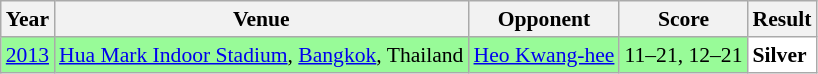<table class="sortable wikitable" style="font-size: 90%;">
<tr>
<th>Year</th>
<th>Venue</th>
<th>Opponent</th>
<th>Score</th>
<th>Result</th>
</tr>
<tr style="background:#98FB98">
<td align="center"><a href='#'>2013</a></td>
<td align="left"><a href='#'>Hua Mark Indoor Stadium</a>, <a href='#'>Bangkok</a>, Thailand</td>
<td align="left"> <a href='#'>Heo Kwang-hee</a></td>
<td align="left">11–21, 12–21</td>
<td style="text-align:left; background:white"> <strong>Silver</strong></td>
</tr>
</table>
